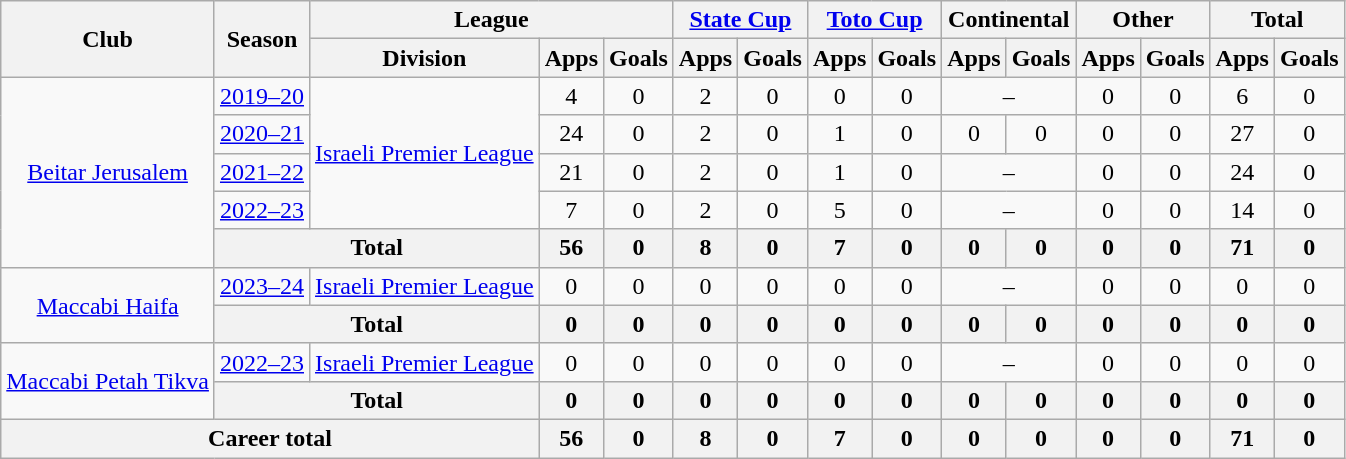<table class="wikitable" style="text-align: center">
<tr>
<th rowspan="2">Club</th>
<th rowspan="2">Season</th>
<th colspan="3">League</th>
<th colspan="2"><a href='#'>State Cup</a></th>
<th colspan="2"><a href='#'>Toto Cup</a></th>
<th colspan="2">Continental</th>
<th colspan="2">Other</th>
<th colspan="2">Total</th>
</tr>
<tr>
<th>Division</th>
<th>Apps</th>
<th>Goals</th>
<th>Apps</th>
<th>Goals</th>
<th>Apps</th>
<th>Goals</th>
<th>Apps</th>
<th>Goals</th>
<th>Apps</th>
<th>Goals</th>
<th>Apps</th>
<th>Goals</th>
</tr>
<tr>
<td rowspan="5"><a href='#'>Beitar Jerusalem</a></td>
<td><a href='#'>2019–20</a></td>
<td rowspan="4"><a href='#'>Israeli Premier League</a></td>
<td>4</td>
<td>0</td>
<td>2</td>
<td>0</td>
<td>0</td>
<td>0</td>
<td colspan="2">–</td>
<td>0</td>
<td>0</td>
<td>6</td>
<td>0</td>
</tr>
<tr>
<td><a href='#'>2020–21</a></td>
<td>24</td>
<td>0</td>
<td>2</td>
<td>0</td>
<td>1</td>
<td>0</td>
<td>0</td>
<td>0</td>
<td>0</td>
<td>0</td>
<td>27</td>
<td>0</td>
</tr>
<tr>
<td><a href='#'>2021–22</a></td>
<td>21</td>
<td>0</td>
<td>2</td>
<td>0</td>
<td>1</td>
<td>0</td>
<td colspan="2">–</td>
<td>0</td>
<td>0</td>
<td>24</td>
<td>0</td>
</tr>
<tr>
<td><a href='#'>2022–23</a></td>
<td>7</td>
<td>0</td>
<td>2</td>
<td>0</td>
<td>5</td>
<td>0</td>
<td colspan="2">–</td>
<td>0</td>
<td>0</td>
<td>14</td>
<td>0</td>
</tr>
<tr>
<th colspan="2">Total</th>
<th>56</th>
<th>0</th>
<th>8</th>
<th>0</th>
<th>7</th>
<th>0</th>
<th>0</th>
<th>0</th>
<th>0</th>
<th>0</th>
<th>71</th>
<th>0</th>
</tr>
<tr>
<td rowspan="2"><a href='#'>Maccabi Haifa</a></td>
<td><a href='#'>2023–24</a></td>
<td rowspan="1"><a href='#'>Israeli Premier League</a></td>
<td>0</td>
<td>0</td>
<td>0</td>
<td>0</td>
<td>0</td>
<td>0</td>
<td colspan="2">–</td>
<td>0</td>
<td>0</td>
<td>0</td>
<td>0</td>
</tr>
<tr>
<th colspan="2">Total</th>
<th>0</th>
<th>0</th>
<th>0</th>
<th>0</th>
<th>0</th>
<th>0</th>
<th>0</th>
<th>0</th>
<th>0</th>
<th>0</th>
<th>0</th>
<th>0</th>
</tr>
<tr>
<td rowspan="2"><a href='#'>Maccabi Petah Tikva</a></td>
<td><a href='#'>2022–23</a></td>
<td rowspan="1"><a href='#'>Israeli Premier League</a></td>
<td>0</td>
<td>0</td>
<td>0</td>
<td>0</td>
<td>0</td>
<td>0</td>
<td colspan="2">–</td>
<td>0</td>
<td>0</td>
<td>0</td>
<td>0</td>
</tr>
<tr>
<th colspan="2">Total</th>
<th>0</th>
<th>0</th>
<th>0</th>
<th>0</th>
<th>0</th>
<th>0</th>
<th>0</th>
<th>0</th>
<th>0</th>
<th>0</th>
<th>0</th>
<th>0</th>
</tr>
<tr>
<th colspan="3"><strong>Career total</strong></th>
<th>56</th>
<th>0</th>
<th>8</th>
<th>0</th>
<th>7</th>
<th>0</th>
<th>0</th>
<th>0</th>
<th>0</th>
<th>0</th>
<th>71</th>
<th>0</th>
</tr>
</table>
